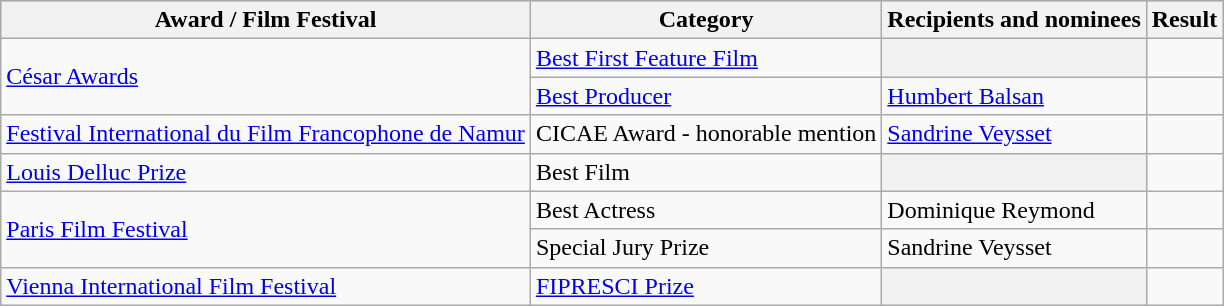<table class="wikitable plainrowheaders sortable">
<tr style="background:#ccc; text-align:center;">
<th scope="col">Award / Film Festival</th>
<th scope="col">Category</th>
<th scope="col">Recipients and nominees</th>
<th scope="col">Result</th>
</tr>
<tr>
<td rowspan=2><a href='#'>César Awards</a></td>
<td><a href='#'>Best First Feature Film</a></td>
<th></th>
<td></td>
</tr>
<tr>
<td><a href='#'>Best Producer</a></td>
<td><a href='#'>Humbert Balsan</a></td>
<td></td>
</tr>
<tr>
<td><a href='#'>Festival International du Film Francophone de Namur</a></td>
<td>CICAE Award - honorable mention</td>
<td><a href='#'>Sandrine Veysset</a></td>
<td></td>
</tr>
<tr>
<td><a href='#'>Louis Delluc Prize</a></td>
<td>Best Film</td>
<th></th>
<td></td>
</tr>
<tr>
<td rowspan=2><a href='#'>Paris Film Festival</a></td>
<td>Best Actress</td>
<td>Dominique Reymond</td>
<td></td>
</tr>
<tr>
<td>Special Jury Prize</td>
<td>Sandrine Veysset</td>
<td></td>
</tr>
<tr>
<td><a href='#'>Vienna International Film Festival</a></td>
<td><a href='#'>FIPRESCI Prize</a></td>
<th></th>
<td></td>
</tr>
</table>
